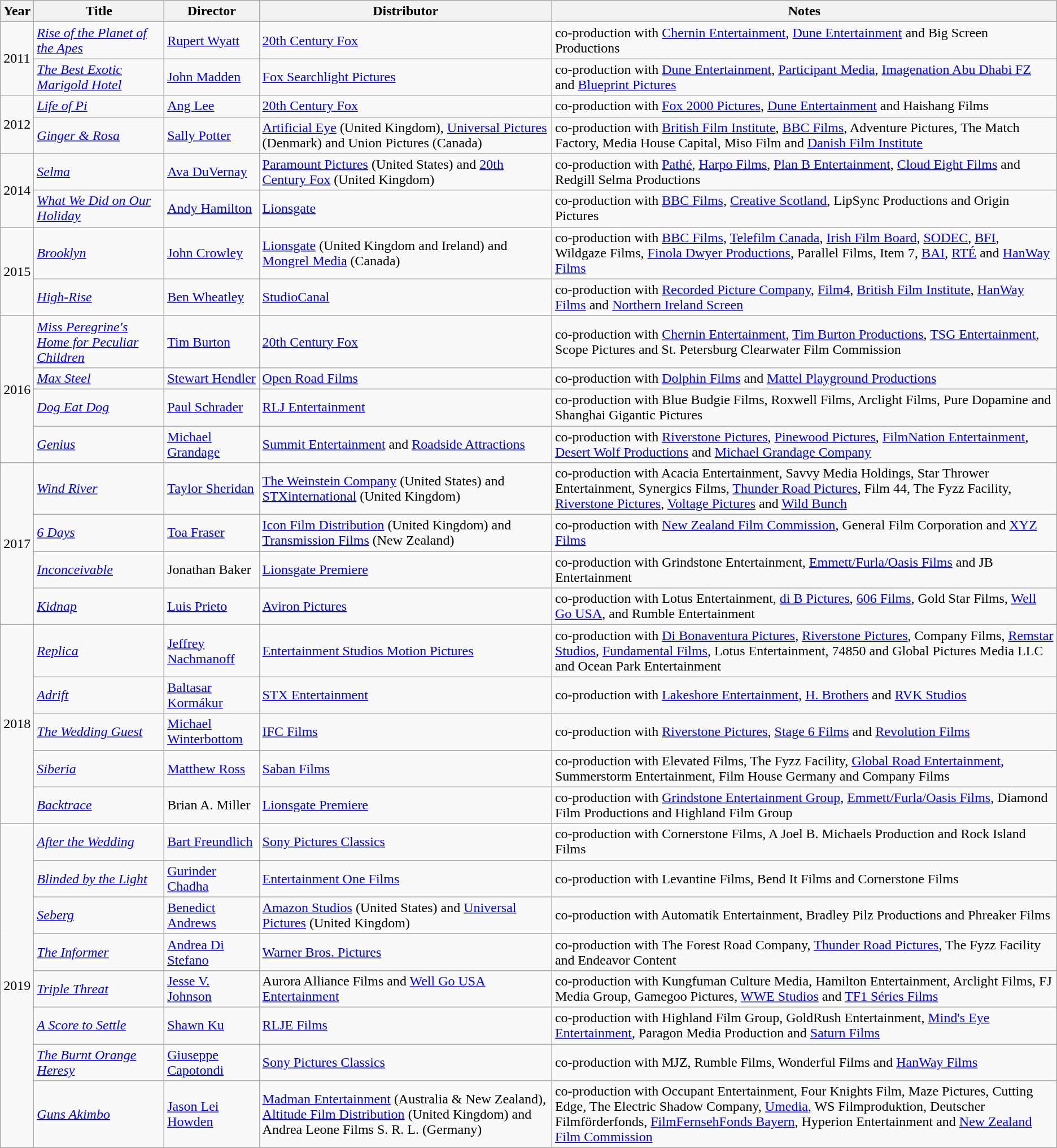<table class="wikitable sortable">
<tr>
<th>Year</th>
<th>Title</th>
<th>Director</th>
<th>Distributor</th>
<th>Notes</th>
</tr>
<tr>
<td rowspan="2">2011</td>
<td><em><a href='#'>Rise of the Planet of the Apes</a></em></td>
<td><a href='#'>Rupert Wyatt</a></td>
<td><a href='#'>20th Century Fox</a></td>
<td>co-production with <a href='#'>Chernin Entertainment</a>, <a href='#'>Dune Entertainment</a> and Big Screen Productions</td>
</tr>
<tr>
<td><em><a href='#'>The Best Exotic Marigold Hotel</a></em></td>
<td><a href='#'>John Madden</a></td>
<td><a href='#'>Fox Searchlight Pictures</a></td>
<td>co-production with <a href='#'>Dune Entertainment</a>, <a href='#'>Participant Media</a>, <a href='#'>Imagenation Abu Dhabi FZ</a> and <a href='#'>Blueprint Pictures</a></td>
</tr>
<tr>
<td rowspan="2">2012</td>
<td><em><a href='#'>Life of Pi</a></em></td>
<td><a href='#'>Ang Lee</a></td>
<td><a href='#'>20th Century Fox</a></td>
<td>co-production with <a href='#'>Fox 2000 Pictures</a>, <a href='#'>Dune Entertainment</a> and Haishang Films</td>
</tr>
<tr>
<td><em><a href='#'>Ginger & Rosa</a></em></td>
<td><a href='#'>Sally Potter</a></td>
<td><a href='#'>Artificial Eye</a> (United Kingdom), <a href='#'>Universal Pictures</a> (Denmark) and Union Pictures (Canada)</td>
<td>co-production with <a href='#'>British Film Institute</a>, <a href='#'>BBC Films</a>, Adventure Pictures, The Match Factory, Media House Capital, Miso Film and <a href='#'>Danish Film Institute</a></td>
</tr>
<tr>
<td rowspan="2">2014</td>
<td><em><a href='#'>Selma</a></em></td>
<td><a href='#'>Ava DuVernay</a></td>
<td><a href='#'>Paramount Pictures</a> (United States) and <a href='#'>20th Century Fox</a> (United Kingdom)</td>
<td>co-production with <a href='#'>Pathé</a>, <a href='#'>Harpo Films</a>, <a href='#'>Plan B Entertainment</a>, <a href='#'>Cloud Eight Films</a> and Redgill Selma Productions</td>
</tr>
<tr>
<td><em><a href='#'>What We Did on Our Holiday</a></em></td>
<td><a href='#'>Andy Hamilton</a></td>
<td><a href='#'>Lionsgate</a></td>
<td>co-production with <a href='#'>BBC Films</a>, <a href='#'>Creative Scotland</a>, LipSync Productions and Origin Pictures</td>
</tr>
<tr>
<td rowspan="2">2015</td>
<td><em><a href='#'>Brooklyn</a></em></td>
<td><a href='#'>John Crowley</a></td>
<td><a href='#'>Lionsgate</a> (United Kingdom and Ireland) and <a href='#'>Mongrel Media</a> (Canada)</td>
<td>co-production with <a href='#'>BBC Films</a>, <a href='#'>Telefilm Canada</a>, <a href='#'>Irish Film Board</a>, <a href='#'>SODEC</a>, <a href='#'>BFI</a>, Wildgaze Films, <a href='#'>Finola Dwyer Productions</a>, Parallel Films, Item 7, <a href='#'>BAI</a>, <a href='#'>RTÉ</a> and <a href='#'>HanWay Films</a></td>
</tr>
<tr>
<td><em><a href='#'>High-Rise</a></em></td>
<td><a href='#'>Ben Wheatley</a></td>
<td><a href='#'>StudioCanal</a></td>
<td>co-production with <a href='#'>Recorded Picture Company</a>, <a href='#'>Film4</a>, <a href='#'>British Film Institute</a>, <a href='#'>HanWay Films</a> and <a href='#'>Northern Ireland Screen</a></td>
</tr>
<tr>
<td rowspan="4">2016</td>
<td><em><a href='#'>Miss Peregrine's Home for Peculiar Children</a></em></td>
<td><a href='#'>Tim Burton</a></td>
<td><a href='#'>20th Century Fox</a></td>
<td>co-production with <a href='#'>Chernin Entertainment</a>, <a href='#'>Tim Burton Productions</a>, <a href='#'>TSG Entertainment</a>, Scope Pictures and St. Petersburg Clearwater Film Commission</td>
</tr>
<tr>
<td><em><a href='#'>Max Steel</a></em></td>
<td><a href='#'>Stewart Hendler</a></td>
<td><a href='#'>Open Road Films</a></td>
<td>co-production with <a href='#'>Dolphin Films</a> and <a href='#'>Mattel Playground Productions</a></td>
</tr>
<tr>
<td><em><a href='#'>Dog Eat Dog</a></em></td>
<td><a href='#'>Paul Schrader</a></td>
<td><a href='#'>RLJ Entertainment</a></td>
<td>co-production with Blue Budgie Films, Roxwell Films, Arclight Films, Pure Dopamine and Shanghai Gigantic Pictures</td>
</tr>
<tr>
<td><em><a href='#'>Genius</a></em></td>
<td><a href='#'>Michael Grandage</a></td>
<td><a href='#'>Summit Entertainment</a> and <a href='#'>Roadside Attractions</a></td>
<td>co-production with <a href='#'>Riverstone Pictures</a>, <a href='#'>Pinewood Pictures</a>, <a href='#'>FilmNation Entertainment</a>, <a href='#'>Desert Wolf Productions</a> and <a href='#'>Michael Grandage Company</a></td>
</tr>
<tr>
<td rowspan="4">2017</td>
<td><em><a href='#'>Wind River</a></em></td>
<td><a href='#'>Taylor Sheridan</a></td>
<td><a href='#'>The Weinstein Company</a> (United States) and <a href='#'>STXinternational</a> (United Kingdom)</td>
<td>co-production with Acacia Entertainment, Savvy Media Holdings, Star Thrower Entertainment, Synergics Films, <a href='#'>Thunder Road Pictures</a>, Film 44, The Fyzz Facility, <a href='#'>Riverstone Pictures</a>, <a href='#'>Voltage Pictures</a> and <a href='#'>Wild Bunch</a></td>
</tr>
<tr>
<td><em><a href='#'>6 Days</a></em></td>
<td><a href='#'>Toa Fraser</a></td>
<td><a href='#'>Icon Film Distribution</a> (United Kingdom) and <a href='#'>Transmission Films</a> (New Zealand)</td>
<td>co-production with <a href='#'>New Zealand Film Commission</a>, General Film Corporation and <a href='#'>XYZ Films</a></td>
</tr>
<tr>
<td><em><a href='#'>Inconceivable</a></em></td>
<td>Jonathan Baker</td>
<td><a href='#'>Lionsgate Premiere</a></td>
<td>co-production with Grindstone Entertainment, <a href='#'>Emmett/Furla/Oasis Films</a> and JB Entertainment</td>
</tr>
<tr>
<td><em><a href='#'>Kidnap</a></em></td>
<td><a href='#'>Luis Prieto</a></td>
<td><a href='#'>Aviron Pictures</a></td>
<td>co-production with Lotus Entertainment, <a href='#'>di B Pictures</a>,  <a href='#'>606 Films</a>, Gold Star Films, <a href='#'>Well Go USA</a>, and Rumble Entertainment</td>
</tr>
<tr>
<td rowspan="5">2018</td>
<td><em><a href='#'>Replica</a></em></td>
<td><a href='#'>Jeffrey Nachmanoff</a></td>
<td><a href='#'>Entertainment Studios Motion Pictures</a></td>
<td>co-production with <a href='#'>Di Bonaventura Pictures</a>, <a href='#'>Riverstone Pictures</a>, Company Films, <a href='#'>Remstar Studios</a>, <a href='#'>Fundamental Films</a>, Lotus Entertainment, 74850 and Global Pictures Media LLC and Ocean Park Entertainment</td>
</tr>
<tr>
<td><em><a href='#'>Adrift</a></em></td>
<td><a href='#'>Baltasar Kormákur</a></td>
<td><a href='#'>STX Entertainment</a></td>
<td>co-production with <a href='#'>Lakeshore Entertainment</a>, <a href='#'>H. Brothers</a> and <a href='#'>RVK Studios</a></td>
</tr>
<tr>
<td><em><a href='#'>The Wedding Guest</a></em></td>
<td><a href='#'>Michael Winterbottom</a></td>
<td><a href='#'>IFC Films</a></td>
<td>co-production with <a href='#'>Riverstone Pictures</a>, <a href='#'>Stage 6 Films</a> and <a href='#'>Revolution Films</a></td>
</tr>
<tr>
<td><em><a href='#'>Siberia</a></em></td>
<td><a href='#'>Matthew Ross</a></td>
<td><a href='#'>Saban Films</a></td>
<td>co-production with Elevated Films, The Fyzz Facility, <a href='#'>Global Road Entertainment</a>, Summerstorm Entertainment, Film House Germany and Company Films</td>
</tr>
<tr>
<td><em><a href='#'>Backtrace</a></em></td>
<td>Brian A. Miller</td>
<td><a href='#'>Lionsgate Premiere</a></td>
<td>co-production with <a href='#'>Grindstone Entertainment Group</a>, <a href='#'>Emmett/Furla/Oasis Films</a>, Diamond Film Productions and Highland Film Group</td>
</tr>
<tr>
<td rowspan="8">2019</td>
<td><em><a href='#'>After the Wedding</a></em></td>
<td><a href='#'>Bart Freundlich</a></td>
<td><a href='#'>Sony Pictures Classics</a></td>
<td>co-production with Cornerstone Films, A Joel B. Michaels Production and Rock Island Films</td>
</tr>
<tr>
<td><em><a href='#'>Blinded by the Light</a></em></td>
<td><a href='#'>Gurinder Chadha</a></td>
<td><a href='#'>Entertainment One Films</a></td>
<td>co-production with Levantine Films, Bend It Films and Cornerstone Films</td>
</tr>
<tr>
<td><em><a href='#'>Seberg</a></em></td>
<td><a href='#'>Benedict Andrews</a></td>
<td><a href='#'>Amazon Studios</a> (United States) and <a href='#'>Universal Pictures</a> (United Kingdom)</td>
<td>co-production with Automatik Entertainment, Bradley Pilz Productions and Phreaker Films</td>
</tr>
<tr>
<td><em><a href='#'>The Informer</a></em></td>
<td><a href='#'>Andrea Di Stefano</a></td>
<td><a href='#'>Warner Bros. Pictures</a></td>
<td>co-production with The Forest Road Company, <a href='#'>Thunder Road Pictures</a>, The Fyzz Facility and Endeavor Content</td>
</tr>
<tr>
<td><em><a href='#'>Triple Threat</a></em></td>
<td><a href='#'>Jesse V. Johnson</a></td>
<td>Aurora Alliance Films and <a href='#'>Well Go USA Entertainment</a></td>
<td>co-production with Kungfuman Culture Media, Hamilton Entertainment, Arclight Films, FJ Media Group, Gamegoo Pictures, <a href='#'>WWE Studios</a> and <a href='#'>TF1 Séries Films</a></td>
</tr>
<tr>
<td><em><a href='#'>A Score to Settle</a></em></td>
<td><a href='#'>Shawn Ku</a></td>
<td><a href='#'>RLJE Films</a></td>
<td>co-production with Highland Film Group, GoldRush Entertainment, <a href='#'>Mind's Eye Entertainment</a>, Paragon Media Production and <a href='#'>Saturn Films</a></td>
</tr>
<tr>
<td><em><a href='#'>The Burnt Orange Heresy</a></em></td>
<td><a href='#'>Giuseppe Capotondi</a></td>
<td><a href='#'>Sony Pictures Classics</a></td>
<td>co-production with MJZ, Rumble Films, Wonderful Films and <a href='#'>HanWay Films</a></td>
</tr>
<tr>
<td><em><a href='#'>Guns Akimbo</a></em></td>
<td><a href='#'>Jason Lei Howden</a></td>
<td><a href='#'>Madman Entertainment</a> (Australia & New Zealand), <a href='#'>Altitude Film Distribution</a> (United Kingdom) and Andrea Leone Films S. R. L. (Germany)</td>
<td>co-production with Occupant Entertainment, Four Knights Film, Maze Pictures, Cutting Edge, The Electric Shadow Company, <a href='#'>Umedia</a>, WS Filmproduktion, Deutscher Filmförderfonds, <a href='#'>FilmFernsehFonds Bayern</a>, Hyperion Entertainment and <a href='#'>New Zealand Film Commission</a></td>
</tr>
</table>
